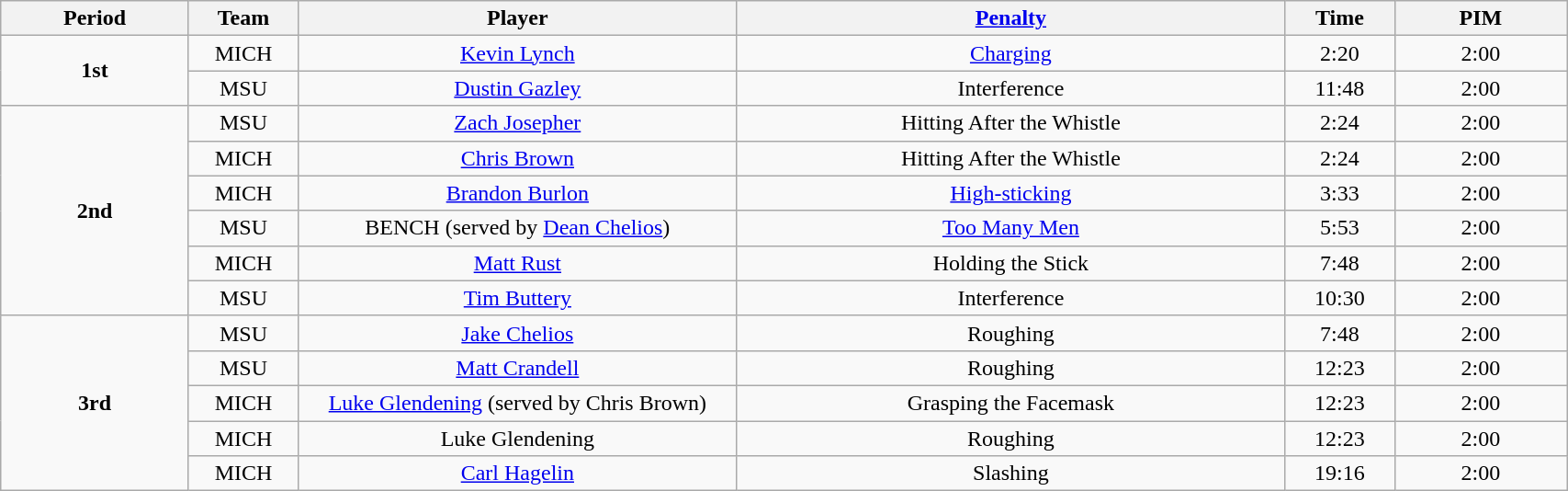<table width="90%" class="wikitable">
<tr>
<th width="12%">Period</th>
<th width="7%">Team</th>
<th width="28%">Player</th>
<th width="35%"><a href='#'>Penalty</a></th>
<th width="7%">Time</th>
<th width="11%">PIM</th>
</tr>
<tr>
<td align=center rowspan="2"><strong>1st</strong></td>
<td align=center>MICH</td>
<td align=center><a href='#'>Kevin Lynch</a></td>
<td align=center><a href='#'>Charging</a></td>
<td align=center>2:20</td>
<td align=center>2:00</td>
</tr>
<tr>
<td align=center>MSU</td>
<td align=center><a href='#'>Dustin Gazley</a></td>
<td align=center>Interference</td>
<td align=center>11:48</td>
<td align=center>2:00</td>
</tr>
<tr>
<td align=center rowspan="6"><strong>2nd</strong></td>
<td align=center>MSU</td>
<td align=center><a href='#'>Zach Josepher</a></td>
<td align=center>Hitting After the Whistle</td>
<td align=center>2:24</td>
<td align=center>2:00</td>
</tr>
<tr>
<td align=center>MICH</td>
<td align=center><a href='#'>Chris Brown</a></td>
<td align=center>Hitting After the Whistle</td>
<td align=center>2:24</td>
<td align=center>2:00</td>
</tr>
<tr>
<td align=center>MICH</td>
<td align=center><a href='#'>Brandon Burlon</a></td>
<td align=center><a href='#'>High-sticking</a></td>
<td align=center>3:33</td>
<td align=center>2:00</td>
</tr>
<tr>
<td align=center>MSU</td>
<td align=center>BENCH (served by <a href='#'>Dean Chelios</a>)</td>
<td align=center><a href='#'>Too Many Men</a></td>
<td align=center>5:53</td>
<td align=center>2:00</td>
</tr>
<tr>
<td align=center>MICH</td>
<td align=center><a href='#'>Matt Rust</a></td>
<td align=center>Holding the Stick</td>
<td align=center>7:48</td>
<td align=center>2:00</td>
</tr>
<tr>
<td align=center>MSU</td>
<td align=center><a href='#'>Tim Buttery</a></td>
<td align=center>Interference</td>
<td align=center>10:30</td>
<td align=center>2:00</td>
</tr>
<tr>
<td align=center rowspan="5"><strong>3rd</strong></td>
<td align=center>MSU</td>
<td align=center><a href='#'>Jake Chelios</a></td>
<td align=center>Roughing</td>
<td align=center>7:48</td>
<td align=center>2:00</td>
</tr>
<tr>
<td align=center>MSU</td>
<td align=center><a href='#'>Matt Crandell</a></td>
<td align=center>Roughing</td>
<td align=center>12:23</td>
<td align=center>2:00</td>
</tr>
<tr>
<td align=center>MICH</td>
<td align=center><a href='#'>Luke Glendening</a> (served by Chris Brown)</td>
<td align=center>Grasping the Facemask</td>
<td align=center>12:23</td>
<td align=center>2:00</td>
</tr>
<tr>
<td align=center>MICH</td>
<td align=center>Luke Glendening</td>
<td align=center>Roughing</td>
<td align=center>12:23</td>
<td align=center>2:00</td>
</tr>
<tr>
<td align=center>MICH</td>
<td align=center><a href='#'>Carl Hagelin</a></td>
<td align=center>Slashing</td>
<td align=center>19:16</td>
<td align=center>2:00</td>
</tr>
</table>
